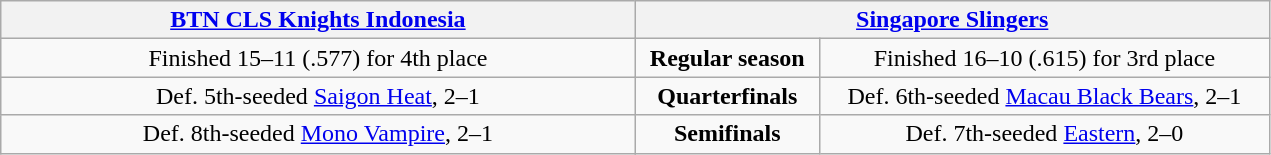<table class=wikitable style="text-align:center">
<tr>
<th colspan=2 width=45%><a href='#'>BTN CLS Knights Indonesia</a></th>
<th colspan=2 width=45%><a href='#'>Singapore Slingers</a></th>
</tr>
<tr>
<td>Finished 15–11 (.577) for 4th place</td>
<td colspan=2><strong>Regular season</strong></td>
<td>Finished 16–10 (.615) for 3rd place</td>
</tr>
<tr>
<td>Def. 5th-seeded <a href='#'>Saigon Heat</a>, 2–1</td>
<td colspan=2><strong>Quarterfinals</strong></td>
<td>Def. 6th-seeded <a href='#'>Macau Black Bears</a>, 2–1</td>
</tr>
<tr>
<td>Def. 8th-seeded <a href='#'>Mono Vampire</a>, 2–1</td>
<td colspan=2><strong>Semifinals</strong></td>
<td>Def. 7th-seeded <a href='#'>Eastern</a>, 2–0</td>
</tr>
</table>
